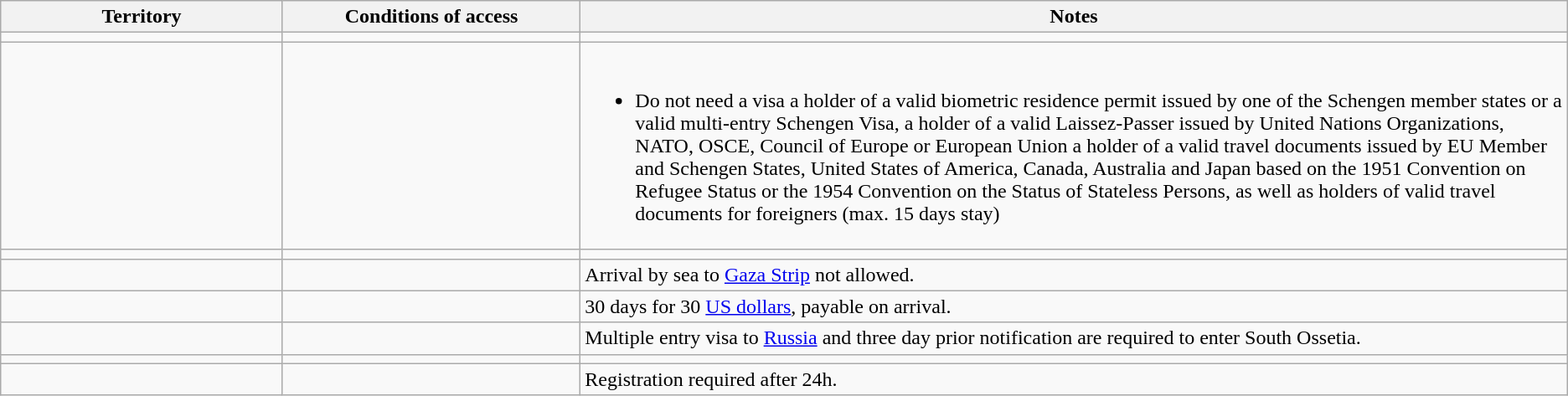<table class="wikitable" style="text-align: left; table-layout: fixed;">
<tr>
<th width="18%">Territory</th>
<th width="19%">Conditions of access</th>
<th>Notes</th>
</tr>
<tr>
<td></td>
<td></td>
<td></td>
</tr>
<tr>
<td></td>
<td></td>
<td><br><ul><li>Do not need a visa a holder of a valid biometric residence permit issued by one of the Schengen member states or a valid multi-entry Schengen Visa, a holder of a valid Laissez-Passer issued by United Nations Organizations, NATO, OSCE, Council of Europe or European Union a holder of a valid travel documents issued by EU Member and Schengen States, United States of America, Canada, Australia and Japan based on the 1951 Convention on Refugee Status or the 1954 Convention on the Status of Stateless Persons, as well as holders of valid travel documents for foreigners (max. 15 days stay)</li></ul></td>
</tr>
<tr>
<td></td>
<td></td>
<td></td>
</tr>
<tr>
<td></td>
<td></td>
<td>Arrival by sea to <a href='#'>Gaza Strip</a> not allowed.</td>
</tr>
<tr>
<td></td>
<td></td>
<td>30 days for 30 <a href='#'>US dollars</a>, payable on arrival.</td>
</tr>
<tr>
<td></td>
<td></td>
<td>Multiple entry visa to <a href='#'>Russia</a> and three day prior notification are required to enter South Ossetia.</td>
</tr>
<tr>
<td></td>
<td></td>
<td></td>
</tr>
<tr>
<td></td>
<td></td>
<td>Registration required after 24h.</td>
</tr>
</table>
